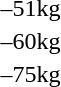<table>
<tr>
<td>–51kg</td>
<td></td>
<td></td>
<td><br></td>
</tr>
<tr>
<td>–60kg</td>
<td></td>
<td></td>
<td><br></td>
</tr>
<tr>
<td>–75kg</td>
<td></td>
<td></td>
<td></td>
</tr>
<tr>
</tr>
</table>
